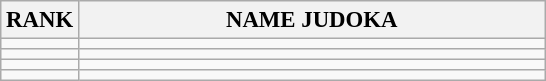<table class="wikitable" style="font-size:95%;">
<tr>
<th>RANK</th>
<th align="left" style="width: 20em">NAME JUDOKA</th>
</tr>
<tr>
<td align="center"></td>
<td></td>
</tr>
<tr>
<td align="center"></td>
<td></td>
</tr>
<tr>
<td align="center"></td>
<td></td>
</tr>
<tr>
<td align="center"></td>
<td></td>
</tr>
</table>
